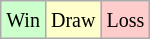<table class="wikitable">
<tr>
<td style="background-color: #CCFFCC;"><small>Win</small></td>
<td style="background-color: #FFFFCC;"><small>Draw</small></td>
<td style="background-color: #FFCCCC;"><small>Loss</small></td>
</tr>
</table>
